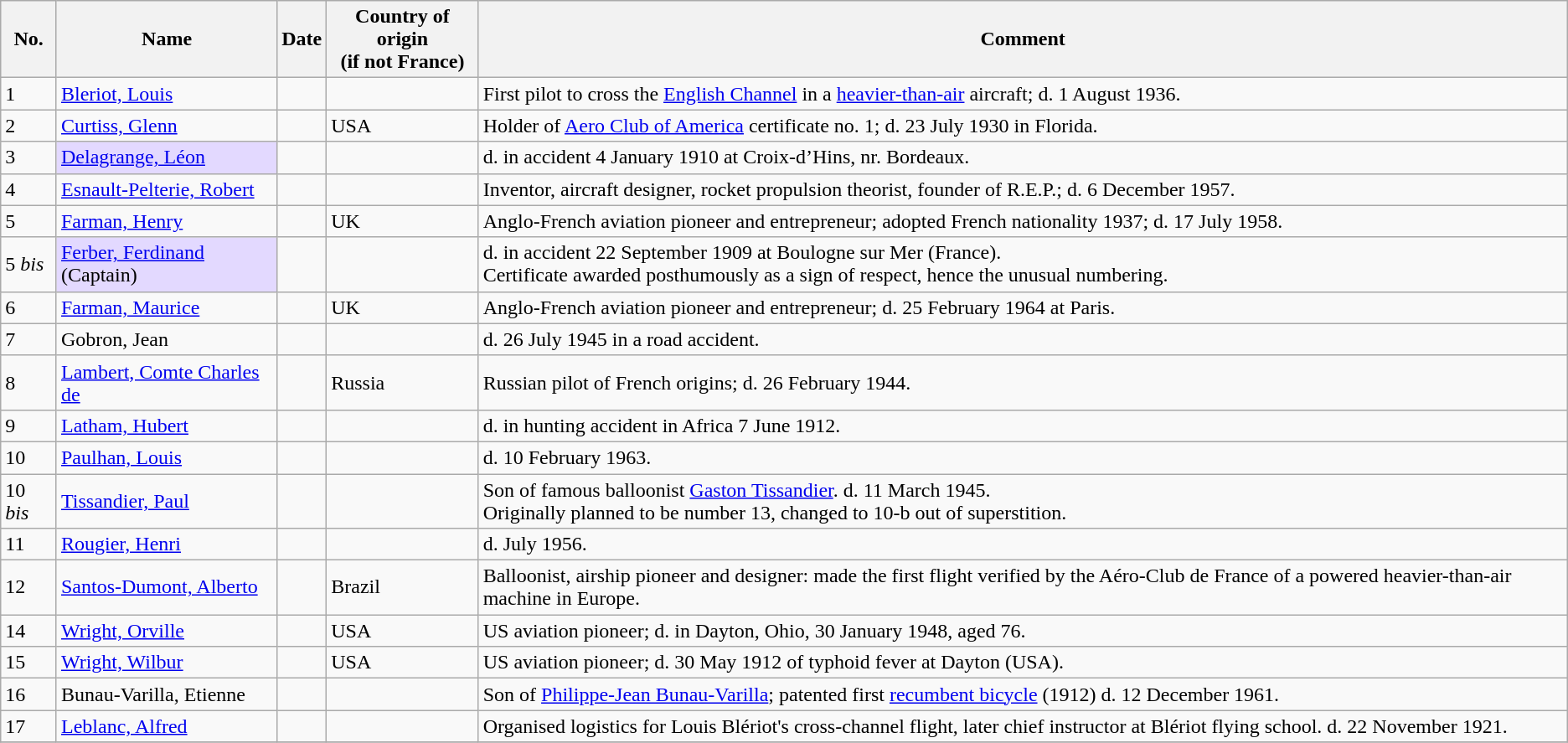<table class="wikitable sortable" border="=">
<tr>
<th>No.</th>
<th>Name</th>
<th>Date</th>
<th>Country of origin<br>(if not France)</th>
<th>Comment</th>
</tr>
<tr>
<td>1</td>
<td><a href='#'>Bleriot, Louis</a></td>
<td align="center"></td>
<td></td>
<td>First pilot to cross the <a href='#'>English Channel</a> in a <a href='#'>heavier-than-air</a> aircraft; d. 1 August 1936.</td>
</tr>
<tr>
<td>2</td>
<td><a href='#'>Curtiss, Glenn</a></td>
<td align="center"></td>
<td>USA</td>
<td>Holder of <a href='#'>Aero Club of America</a> certificate no. 1; d. 23 July 1930 in Florida.</td>
</tr>
<tr>
<td>3</td>
<td style="background:#e3d9ff;"><a href='#'>Delagrange, Léon</a></td>
<td align="center"></td>
<td></td>
<td>d. in accident 4 January 1910 at Croix-d’Hins, nr. Bordeaux.</td>
</tr>
<tr>
<td>4</td>
<td><a href='#'>Esnault-Pelterie, Robert</a></td>
<td align="center"></td>
<td></td>
<td>Inventor, aircraft designer, rocket propulsion theorist, founder of R.E.P.; d. 6 December 1957.</td>
</tr>
<tr>
<td>5</td>
<td><a href='#'>Farman, Henry</a></td>
<td align="center"></td>
<td>UK</td>
<td>Anglo-French aviation pioneer and entrepreneur; adopted French nationality 1937; d. 17 July 1958.</td>
</tr>
<tr>
<td>5 <em>bis</em></td>
<td style="background:#e3d9ff;"><a href='#'>Ferber, Ferdinand</a> (Captain)</td>
<td align="center"></td>
<td></td>
<td>d. in accident 22 September 1909 at Boulogne sur Mer (France).<br>Certificate awarded posthumously as a sign of respect, hence the  unusual numbering.</td>
</tr>
<tr>
<td>6</td>
<td><a href='#'>Farman, Maurice</a></td>
<td align="center"></td>
<td>UK</td>
<td>Anglo-French aviation pioneer and entrepreneur; d. 25 February 1964 at Paris.</td>
</tr>
<tr>
<td>7</td>
<td>Gobron, Jean</td>
<td align="center"></td>
<td></td>
<td>d. 26 July 1945 in a road accident.</td>
</tr>
<tr>
<td>8</td>
<td><a href='#'>Lambert, Comte Charles de</a></td>
<td align="center"></td>
<td>Russia</td>
<td>Russian pilot of French origins; d. 26 February 1944.</td>
</tr>
<tr>
<td>9</td>
<td><a href='#'>Latham, Hubert</a></td>
<td align="center"></td>
<td></td>
<td>d. in hunting accident in Africa 7 June 1912.</td>
</tr>
<tr>
<td>10</td>
<td><a href='#'>Paulhan, Louis</a></td>
<td align="center"></td>
<td></td>
<td>d. 10 February 1963.</td>
</tr>
<tr>
<td>10 <em>bis</em></td>
<td><a href='#'>Tissandier, Paul</a></td>
<td align="center"></td>
<td></td>
<td>Son of famous balloonist <a href='#'>Gaston Tissandier</a>. d. 11 March 1945.<br>Originally planned to be number 13, changed to 10-b out of superstition.</td>
</tr>
<tr>
<td>11</td>
<td><a href='#'>Rougier, Henri</a></td>
<td align="center"></td>
<td></td>
<td>d. July 1956.</td>
</tr>
<tr>
<td>12</td>
<td><a href='#'>Santos-Dumont, Alberto</a></td>
<td align="center"></td>
<td>Brazil</td>
<td>Balloonist, airship pioneer and designer: made the first flight verified by the Aéro-Club de France of a powered heavier-than-air machine in Europe.</td>
</tr>
<tr>
<td>14</td>
<td><a href='#'>Wright, Orville</a></td>
<td align="center"></td>
<td>USA</td>
<td>US aviation pioneer; d. in Dayton, Ohio, 30 January 1948, aged 76.</td>
</tr>
<tr>
<td>15</td>
<td><a href='#'>Wright, Wilbur</a></td>
<td align="center"></td>
<td>USA</td>
<td>US aviation pioneer; d. 30 May 1912 of typhoid fever at Dayton (USA).</td>
</tr>
<tr>
<td>16</td>
<td>Bunau-Varilla, Etienne</td>
<td align="center"></td>
<td></td>
<td>Son of <a href='#'>Philippe-Jean Bunau-Varilla</a>; patented first <a href='#'>recumbent bicycle</a> (1912) d. 12 December 1961.</td>
</tr>
<tr>
<td>17</td>
<td><a href='#'>Leblanc, Alfred</a></td>
<td align="center"></td>
<td></td>
<td>Organised logistics for Louis Blériot's cross-channel flight, later chief instructor at Blériot flying school. d. 22 November 1921.</td>
</tr>
<tr>
</tr>
</table>
